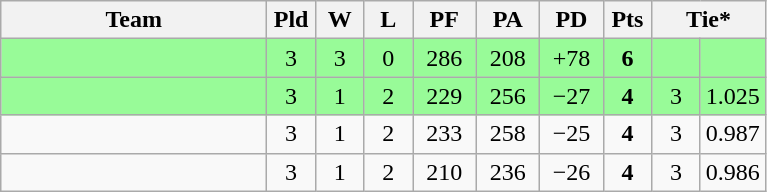<table class="wikitable" style="text-align:center;">
<tr>
<th width=170>Team</th>
<th width=25>Pld</th>
<th width=25>W</th>
<th width=25>L</th>
<th width=35>PF</th>
<th width=35>PA</th>
<th width=35>PD</th>
<th width=25>Pts</th>
<th colspan=2>Tie*</th>
</tr>
<tr bgcolor="#98fb98">
<td align="left"></td>
<td>3</td>
<td>3</td>
<td>0</td>
<td>286</td>
<td>208</td>
<td>+78</td>
<td><strong>6</strong></td>
<td width=25></td>
<td width=35></td>
</tr>
<tr bgcolor="#98fb98">
<td align="left"></td>
<td>3</td>
<td>1</td>
<td>2</td>
<td>229</td>
<td>256</td>
<td>−27</td>
<td><strong>4</strong></td>
<td>3</td>
<td>1.025</td>
</tr>
<tr>
<td align="left"></td>
<td>3</td>
<td>1</td>
<td>2</td>
<td>233</td>
<td>258</td>
<td>−25</td>
<td><strong>4</strong></td>
<td>3</td>
<td>0.987</td>
</tr>
<tr>
<td align="left"></td>
<td>3</td>
<td>1</td>
<td>2</td>
<td>210</td>
<td>236</td>
<td>−26</td>
<td><strong>4</strong></td>
<td>3</td>
<td>0.986</td>
</tr>
</table>
